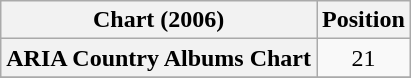<table class="wikitable sortable plainrowheaders" style="text-align:center">
<tr>
<th scope="col">Chart (2006)</th>
<th scope="col">Position</th>
</tr>
<tr>
<th scope="row">ARIA Country Albums Chart</th>
<td>21</td>
</tr>
<tr>
</tr>
</table>
